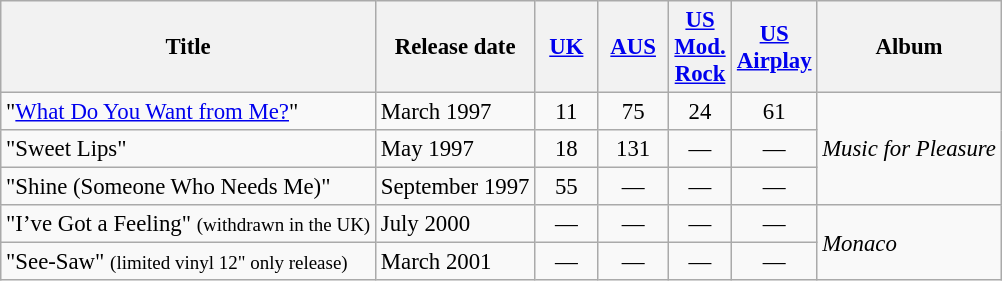<table class="wikitable" style="font-size:95%">
<tr>
<th>Title</th>
<th>Release date</th>
<th width="35"><a href='#'>UK</a><br></th>
<th width="40"><a href='#'>AUS</a><br></th>
<th width="35"><a href='#'>US<br>Mod. Rock</a></th>
<th width="40"><a href='#'>US<br>Airplay</a></th>
<th>Album</th>
</tr>
<tr>
<td align=left>"<a href='#'>What Do You Want from Me?</a>"</td>
<td align=left>March 1997</td>
<td align=center>11</td>
<td align=center>75</td>
<td align=center>24</td>
<td align=center>61</td>
<td align=left rowspan="3"><em>Music for Pleasure</em></td>
</tr>
<tr>
<td align=left>"Sweet Lips"</td>
<td align=left>May 1997</td>
<td align=center>18</td>
<td align=center>131</td>
<td align=center>—</td>
<td align=center>—</td>
</tr>
<tr>
<td align=left>"Shine (Someone Who Needs Me)"</td>
<td align=left>September 1997</td>
<td align=center>55</td>
<td align=center>—</td>
<td align=center>—</td>
<td align=center>—</td>
</tr>
<tr>
<td align=left>"I’ve Got a Feeling" <small>(withdrawn in the UK)</small></td>
<td align=left>July 2000</td>
<td align=center>—</td>
<td align=center>—</td>
<td align=center>—</td>
<td align=center>—</td>
<td align=left rowspan="2"><em>Monaco</em></td>
</tr>
<tr>
<td align=left>"See-Saw" <small>(limited vinyl 12" only release)</small></td>
<td align=left>March 2001</td>
<td align=center>—</td>
<td align=center>—</td>
<td align=center>—</td>
<td align=center>—</td>
</tr>
</table>
